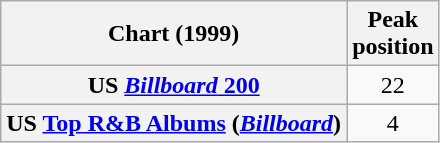<table class="wikitable sortable plainrowheaders" style="text-align:center">
<tr>
<th scope="col">Chart (1999)</th>
<th scope="col">Peak<br>position</th>
</tr>
<tr>
<th scope="row">US <a href='#'><em>Billboard</em> 200</a></th>
<td>22</td>
</tr>
<tr>
<th scope="row">US <a href='#'>Top R&B Albums</a> (<em><a href='#'>Billboard</a></em>)</th>
<td>4</td>
</tr>
</table>
